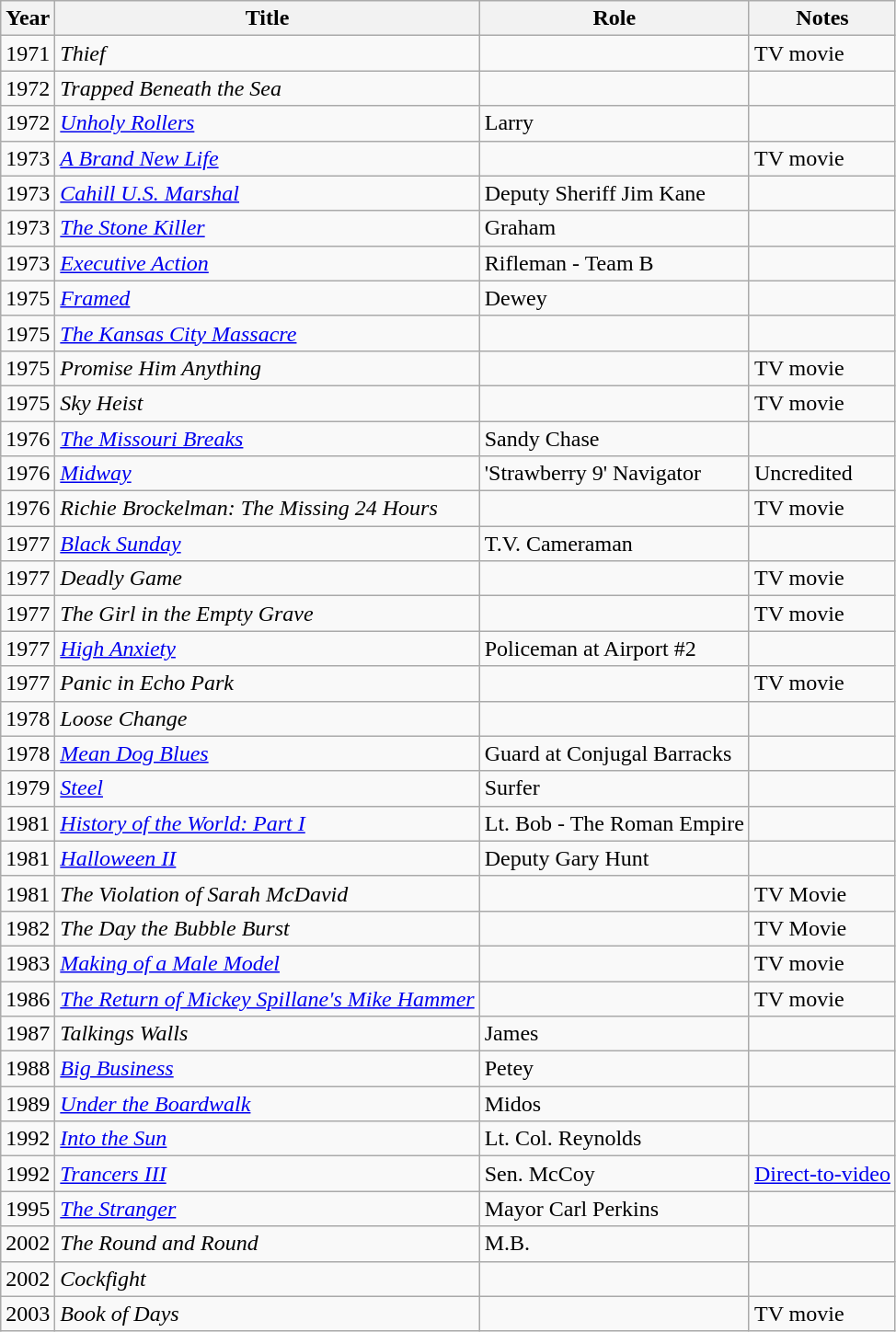<table class="wikitable">
<tr>
<th>Year</th>
<th>Title</th>
<th>Role</th>
<th>Notes</th>
</tr>
<tr>
<td>1971</td>
<td><em>Thief</em></td>
<td></td>
<td>TV movie</td>
</tr>
<tr>
<td>1972</td>
<td><em>Trapped Beneath the Sea</em></td>
<td></td>
<td></td>
</tr>
<tr>
<td>1972</td>
<td><em><a href='#'>Unholy Rollers</a></em></td>
<td>Larry</td>
<td></td>
</tr>
<tr>
<td>1973</td>
<td><a href='#'><em>A Brand New Life</em></a></td>
<td></td>
<td>TV movie</td>
</tr>
<tr>
<td>1973</td>
<td><em><a href='#'>Cahill U.S. Marshal</a></em> </td>
<td>Deputy Sheriff Jim Kane</td>
<td></td>
</tr>
<tr>
<td>1973</td>
<td><em><a href='#'>The Stone Killer</a></em> </td>
<td>Graham</td>
<td></td>
</tr>
<tr>
<td>1973</td>
<td><em><a href='#'>Executive Action</a></em> </td>
<td>Rifleman - Team B</td>
<td></td>
</tr>
<tr>
<td>1975</td>
<td><em><a href='#'>Framed</a></em> </td>
<td>Dewey</td>
<td></td>
</tr>
<tr>
<td>1975</td>
<td><em><a href='#'>The Kansas City Massacre</a></em></td>
<td></td>
<td></td>
</tr>
<tr>
<td>1975</td>
<td><em>Promise Him Anything</em></td>
<td></td>
<td>TV movie</td>
</tr>
<tr>
<td>1975</td>
<td><em>Sky Heist</em></td>
<td></td>
<td>TV movie</td>
</tr>
<tr>
<td>1976</td>
<td><em><a href='#'>The Missouri Breaks</a></em> </td>
<td>Sandy Chase</td>
<td></td>
</tr>
<tr>
<td>1976</td>
<td><em><a href='#'>Midway</a></em></td>
<td>'Strawberry 9' Navigator</td>
<td>Uncredited</td>
</tr>
<tr>
<td>1976</td>
<td><em>Richie Brockelman: The Missing 24 Hours</em></td>
<td></td>
<td>TV movie</td>
</tr>
<tr>
<td>1977</td>
<td><em><a href='#'>Black Sunday</a></em> </td>
<td>T.V. Cameraman</td>
<td></td>
</tr>
<tr>
<td>1977</td>
<td><em>Deadly Game</em></td>
<td></td>
<td>TV movie</td>
</tr>
<tr>
<td>1977</td>
<td><em>The Girl in the Empty Grave</em></td>
<td></td>
<td>TV movie</td>
</tr>
<tr>
<td>1977</td>
<td><em><a href='#'>High Anxiety</a></em> </td>
<td>Policeman at Airport #2</td>
<td></td>
</tr>
<tr>
<td>1977</td>
<td><em>Panic in Echo Park</em></td>
<td></td>
<td>TV movie</td>
</tr>
<tr>
<td>1978</td>
<td><em>Loose Change</em></td>
<td></td>
<td></td>
</tr>
<tr>
<td>1978</td>
<td><em><a href='#'>Mean Dog Blues</a></em></td>
<td>Guard at Conjugal Barracks</td>
<td></td>
</tr>
<tr>
<td>1979</td>
<td><em><a href='#'>Steel</a></em></td>
<td>Surfer</td>
<td></td>
</tr>
<tr>
<td>1981</td>
<td><em><a href='#'>History of the World: Part I</a></em></td>
<td>Lt. Bob - The Roman Empire</td>
<td></td>
</tr>
<tr>
<td>1981</td>
<td><em><a href='#'>Halloween II</a></em> </td>
<td>Deputy Gary Hunt</td>
<td></td>
</tr>
<tr>
<td>1981</td>
<td><em>The Violation of Sarah McDavid</em></td>
<td></td>
<td>TV Movie</td>
</tr>
<tr>
<td>1982</td>
<td><em>The Day the Bubble Burst</em></td>
<td></td>
<td>TV Movie</td>
</tr>
<tr>
<td>1983</td>
<td><em><a href='#'>Making of a Male Model</a></em></td>
<td></td>
<td>TV movie</td>
</tr>
<tr>
<td>1986</td>
<td><a href='#'><em>The Return of Mickey Spillane's Mike Hammer</em></a></td>
<td></td>
<td>TV movie</td>
</tr>
<tr>
<td>1987</td>
<td><em>Talkings Walls</em></td>
<td>James</td>
<td></td>
</tr>
<tr>
<td>1988</td>
<td><em><a href='#'>Big Business</a></em></td>
<td>Petey</td>
<td></td>
</tr>
<tr>
<td>1989</td>
<td><em><a href='#'>Under the Boardwalk</a></em></td>
<td>Midos</td>
<td></td>
</tr>
<tr>
<td>1992</td>
<td><em><a href='#'>Into the Sun</a></em> </td>
<td>Lt. Col. Reynolds</td>
<td></td>
</tr>
<tr>
<td>1992</td>
<td><em><a href='#'>Trancers III</a></em> </td>
<td>Sen. McCoy</td>
<td><a href='#'>Direct-to-video</a></td>
</tr>
<tr>
<td>1995</td>
<td><em><a href='#'>The Stranger</a></em> </td>
<td>Mayor Carl Perkins</td>
<td></td>
</tr>
<tr>
<td>2002</td>
<td><em>The Round and Round</em></td>
<td>M.B.</td>
<td></td>
</tr>
<tr>
<td>2002</td>
<td><em>Cockfight</em></td>
<td></td>
<td></td>
</tr>
<tr>
<td>2003</td>
<td><em>Book of Days</em></td>
<td></td>
<td>TV movie</td>
</tr>
</table>
